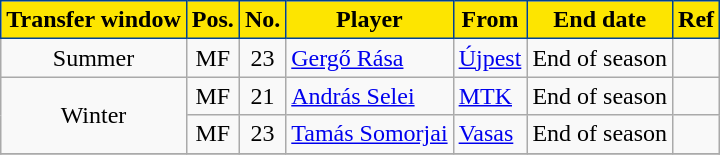<table class="wikitable plainrowheaders sortable">
<tr>
<th style="background-color:#FDE500;color:black;border:1px solid #004292">Transfer window</th>
<th style="background-color:#FDE500;color:black;border:1px solid #004292">Pos.</th>
<th style="background-color:#FDE500;color:black;border:1px solid #004292">No.</th>
<th style="background-color:#FDE500;color:black;border:1px solid #004292">Player</th>
<th style="background-color:#FDE500;color:black;border:1px solid #004292">From</th>
<th style="background-color:#FDE500;color:black;border:1px solid #004292">End date</th>
<th style="background-color:#FDE500;color:black;border:1px solid #004292">Ref</th>
</tr>
<tr>
<td style="text-align:center;">Summer</td>
<td style="text-align:center;">MF</td>
<td style="text-align:center;">23</td>
<td style="text-align:left;"> <a href='#'>Gergő Rása</a></td>
<td style="text-align:left;"><a href='#'>Újpest</a></td>
<td style="text-align:left;">End of season</td>
<td></td>
</tr>
<tr>
<td rowspan="2" style="text-align:center;">Winter</td>
<td style="text-align:center;">MF</td>
<td style="text-align:center;">21</td>
<td style="text-align:left;"> <a href='#'>András Selei</a></td>
<td style="text-align:left;"><a href='#'>MTK</a></td>
<td style="text-align:left;">End of season</td>
<td></td>
</tr>
<tr>
<td style="text-align:center;">MF</td>
<td style="text-align:center;">23</td>
<td style="text-align:left;"> <a href='#'>Tamás Somorjai</a></td>
<td style="text-align:left;"><a href='#'>Vasas</a></td>
<td style="text-align:left;">End of season</td>
<td></td>
</tr>
<tr>
</tr>
</table>
